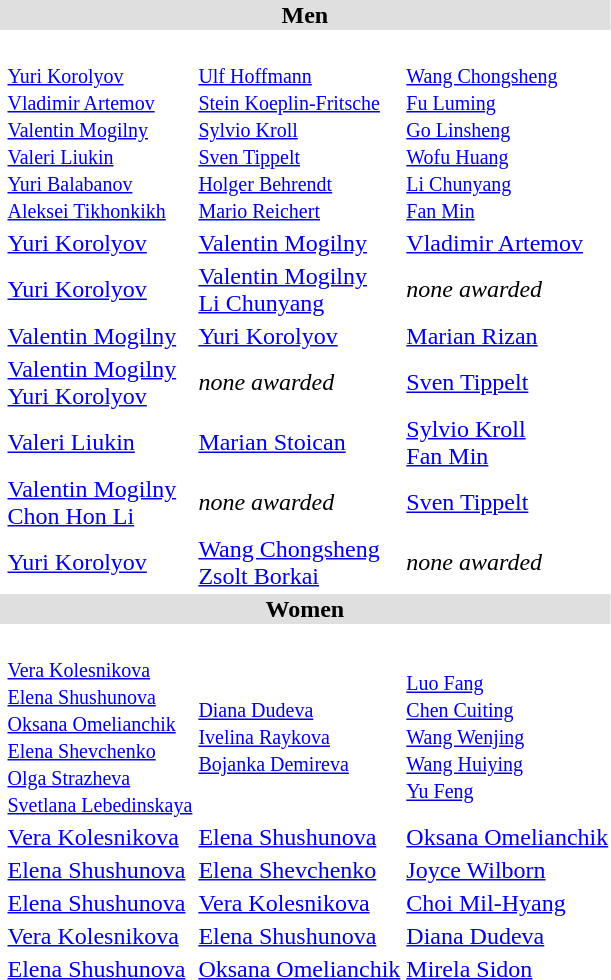<table>
<tr style="background:#dfdfdf;">
<td colspan="4" style="text-align:center;"><strong>Men</strong></td>
</tr>
<tr>
<th scope=row style="text-align:left"><br></th>
<td><br><small><a href='#'>Yuri Korolyov</a><br><a href='#'>Vladimir Artemov</a><br><a href='#'>Valentin Mogilny</a><br><a href='#'>Valeri Liukin</a><br><a href='#'>Yuri Balabanov</a><br><a href='#'>Aleksei Tikhonkikh</a></small></td>
<td><br><small><a href='#'>Ulf Hoffmann</a><br><a href='#'>Stein Koeplin-Fritsche</a><br><a href='#'>Sylvio Kroll</a><br><a href='#'>Sven Tippelt</a><br><a href='#'>Holger Behrendt</a> <br> <a href='#'>Mario Reichert</a></small></td>
<td><br><small><a href='#'>Wang Chongsheng</a><br><a href='#'>Fu Luming</a><br><a href='#'>Go Linsheng</a><br><a href='#'>Wofu Huang</a><br><a href='#'>Li Chunyang</a><br><a href='#'>Fan Min</a></small></td>
</tr>
<tr>
<th scope=row style="text-align:left"><br></th>
<td> <a href='#'>Yuri Korolyov</a></td>
<td> <a href='#'>Valentin Mogilny</a></td>
<td> <a href='#'>Vladimir Artemov</a></td>
</tr>
<tr>
<th scope=row style="text-align:left"><br></th>
<td> <a href='#'>Yuri Korolyov</a></td>
<td> <a href='#'>Valentin Mogilny</a> <br><a href='#'>Li Chunyang</a></td>
<td><em>none awarded</em></td>
</tr>
<tr>
<th scope=row style="text-align:left"><br></th>
<td> <a href='#'>Valentin Mogilny</a></td>
<td> <a href='#'>Yuri Korolyov</a></td>
<td> <a href='#'>Marian Rizan</a></td>
</tr>
<tr>
<th scope=row style="text-align:left"><br></th>
<td> <a href='#'>Valentin Mogilny</a> <br> <a href='#'>Yuri Korolyov</a></td>
<td><em>none awarded</em></td>
<td> <a href='#'>Sven Tippelt</a></td>
</tr>
<tr>
<th scope=row style="text-align:left"><br></th>
<td> <a href='#'>Valeri Liukin</a></td>
<td> <a href='#'>Marian Stoican</a></td>
<td> <a href='#'>Sylvio Kroll</a> <br><a href='#'>Fan Min</a></td>
</tr>
<tr>
<th scope=row style="text-align:left"><br></th>
<td> <a href='#'>Valentin Mogilny</a> <br> <a href='#'>Chon Hon Li</a></td>
<td><em>none awarded</em></td>
<td><a href='#'>Sven Tippelt</a></td>
</tr>
<tr>
<th scope=row style="text-align:left"><br></th>
<td> <a href='#'>Yuri Korolyov</a></td>
<td> <a href='#'>Wang Chongsheng</a> <br> <a href='#'>Zsolt Borkai</a></td>
<td><em>none awarded</em></td>
</tr>
<tr style="background:#dfdfdf;">
<td colspan="4" style="text-align:center;"><strong>Women</strong></td>
</tr>
<tr>
<th scope=row style="text-align:left"><br></th>
<td><br><small><a href='#'>Vera Kolesnikova</a><br><a href='#'>Elena Shushunova</a><br><a href='#'>Oksana Omelianchik</a><br><a href='#'>Elena Shevchenko</a><br><a href='#'>Olga Strazheva</a><br><a href='#'>Svetlana Lebedinskaya</a><br></small></td>
<td><br><small><a href='#'>Diana Dudeva</a><br><a href='#'>Ivelina Raykova</a><br><a href='#'>Bojanka Demireva</a><br></small></td>
<td><br><small><a href='#'>Luo Fang</a><br><a href='#'>Chen Cuiting</a><br> <a href='#'>Wang Wenjing</a><br><a href='#'>Wang Huiying</a><br><a href='#'>Yu Feng</a></small></td>
</tr>
<tr>
<th scope=row style="text-align:left"><br></th>
<td> <a href='#'>Vera Kolesnikova</a></td>
<td> <a href='#'>Elena Shushunova</a></td>
<td> <a href='#'>Oksana Omelianchik</a></td>
</tr>
<tr>
<th scope=row style="text-align:left"><br></th>
<td> <a href='#'>Elena Shushunova</a></td>
<td> <a href='#'>Elena Shevchenko</a></td>
<td> <a href='#'>Joyce Wilborn</a></td>
</tr>
<tr>
<th scope=row style="text-align:left"><br></th>
<td> <a href='#'>Elena Shushunova</a></td>
<td> <a href='#'>Vera Kolesnikova</a></td>
<td> <a href='#'>Choi Mil-Hyang</a></td>
</tr>
<tr>
<th scope=row style="text-align:left"><br></th>
<td> <a href='#'>Vera Kolesnikova</a></td>
<td> <a href='#'>Elena Shushunova</a></td>
<td> <a href='#'>Diana Dudeva</a></td>
</tr>
<tr>
<th scope=row style="text-align:left"><br></th>
<td> <a href='#'>Elena Shushunova</a></td>
<td> <a href='#'>Oksana Omelianchik</a></td>
<td> <a href='#'>Mirela Sidon</a></td>
</tr>
</table>
